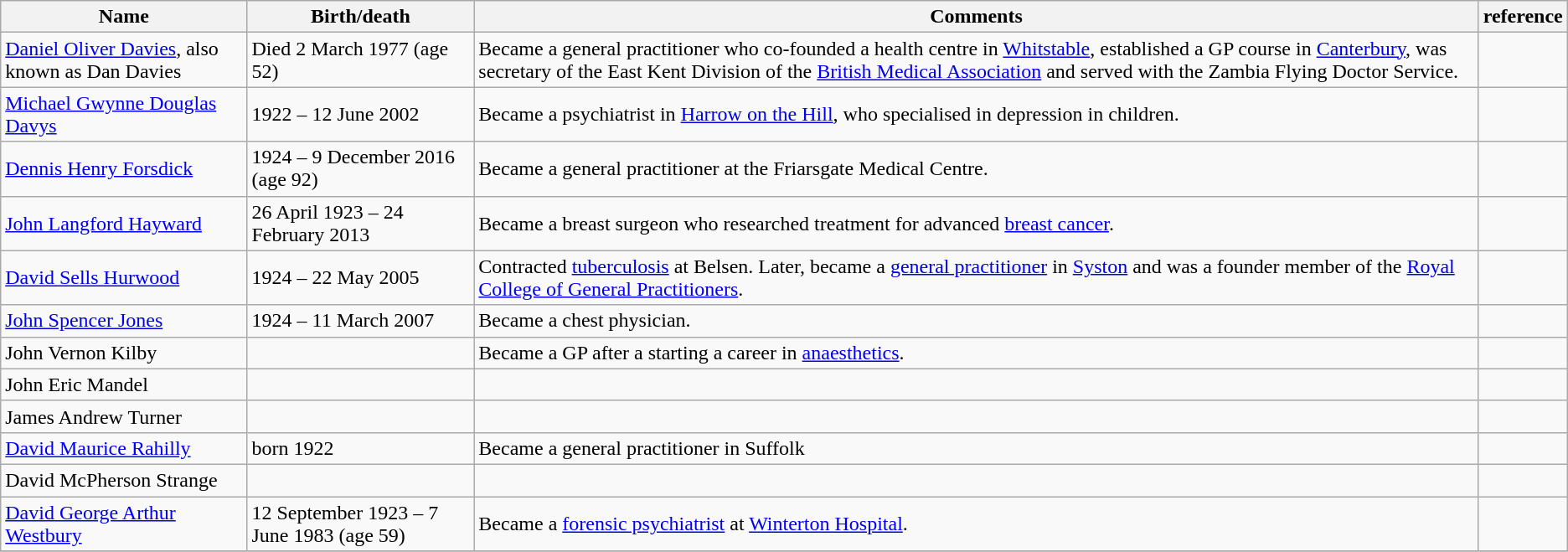<table class="wikitable">
<tr>
<th>Name</th>
<th>Birth/death</th>
<th>Comments</th>
<th>reference</th>
</tr>
<tr>
<td><a href='#'>Daniel Oliver Davies</a>, also known as Dan Davies</td>
<td>Died 2 March 1977 (age 52)</td>
<td>Became a general practitioner who co-founded a health centre in <a href='#'>Whitstable</a>, established a GP course in <a href='#'>Canterbury</a>, was secretary of the East Kent Division of the <a href='#'>British Medical Association</a> and served with the Zambia Flying Doctor Service.</td>
<td></td>
</tr>
<tr>
<td><a href='#'>Michael Gwynne Douglas Davys</a></td>
<td>1922 – 12 June 2002</td>
<td>Became a psychiatrist in <a href='#'>Harrow on the Hill</a>, who specialised in depression in children.</td>
<td></td>
</tr>
<tr>
<td><a href='#'>Dennis Henry Forsdick</a></td>
<td>1924 – 9 December 2016 (age 92)</td>
<td>Became a general practitioner at the Friarsgate Medical Centre.</td>
<td></td>
</tr>
<tr>
<td><a href='#'>John Langford Hayward</a></td>
<td>26 April 1923 – 24 February 2013</td>
<td>Became a breast surgeon who researched treatment for advanced <a href='#'>breast cancer</a>.</td>
<td></td>
</tr>
<tr>
<td><a href='#'>David Sells Hurwood</a></td>
<td>1924 – 22 May 2005</td>
<td>Contracted <a href='#'>tuberculosis</a> at Belsen. Later, became a <a href='#'>general practitioner</a> in <a href='#'>Syston</a> and was a founder member of the <a href='#'>Royal College of General Practitioners</a>.</td>
<td></td>
</tr>
<tr>
<td><a href='#'>John Spencer Jones</a></td>
<td>1924 – 11 March 2007</td>
<td>Became a chest physician.</td>
<td></td>
</tr>
<tr>
<td>John Vernon Kilby</td>
<td></td>
<td>Became a GP after a starting a career in <a href='#'>anaesthetics</a>.</td>
<td></td>
</tr>
<tr>
<td>John Eric Mandel</td>
<td></td>
<td></td>
<td></td>
</tr>
<tr>
<td>James Andrew Turner</td>
<td></td>
<td></td>
<td></td>
</tr>
<tr>
<td><a href='#'>David Maurice Rahilly</a></td>
<td>born 1922</td>
<td>Became a general practitioner in Suffolk</td>
<td></td>
</tr>
<tr>
<td>David McPherson Strange</td>
<td></td>
<td></td>
<td></td>
</tr>
<tr>
<td><a href='#'>David George Arthur Westbury</a></td>
<td>12 September 1923 – 7 June 1983 (age 59)</td>
<td>Became a <a href='#'>forensic psychiatrist</a> at <a href='#'>Winterton Hospital</a>.</td>
<td></td>
</tr>
<tr>
</tr>
</table>
